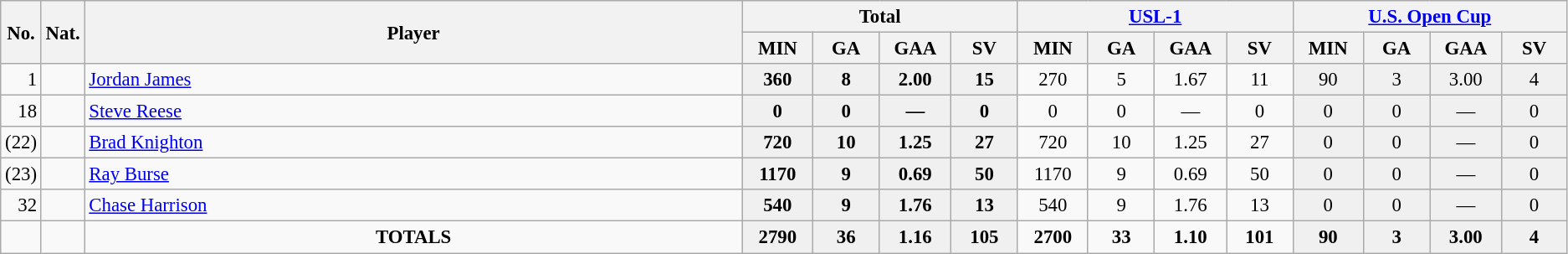<table class="wikitable" style="font-size:95%; text-align:center;">
<tr>
<th rowspan="2" width="1%">No.</th>
<th rowspan="2" width="1%">Nat.</th>
<th rowspan="2" width="42%">Player</th>
<th colspan="4">Total</th>
<th colspan="4"><a href='#'>USL-1</a></th>
<th colspan="4"><a href='#'>U.S. Open Cup</a></th>
</tr>
<tr>
<th width=60>MIN</th>
<th width=60>GA</th>
<th width=60>GAA</th>
<th width=60>SV</th>
<th width=60>MIN</th>
<th width=60>GA</th>
<th width=60>GAA</th>
<th width=60>SV</th>
<th width=60>MIN</th>
<th width=60>GA</th>
<th width=60>GAA</th>
<th width=60>SV</th>
</tr>
<tr>
<td style="text-align: right;">1</td>
<td></td>
<td style="text-align: left;"><a href='#'>Jordan James</a></td>
<td style="background: #F0F0F0;"><strong>360</strong></td>
<td style="background: #F0F0F0;"><strong>8</strong></td>
<td style="background: #F0F0F0;"><strong>2.00</strong></td>
<td style="background: #F0F0F0;"><strong>15</strong></td>
<td>270</td>
<td>5</td>
<td>1.67</td>
<td>11</td>
<td style="background: #F0F0F0;">90</td>
<td style="background: #F0F0F0;">3</td>
<td style="background: #F0F0F0;">3.00</td>
<td style="background: #F0F0F0;">4</td>
</tr>
<tr>
<td style="text-align: right;">18</td>
<td></td>
<td style="text-align: left;"><a href='#'>Steve Reese</a></td>
<td style="background: #F0F0F0;"><strong>0</strong></td>
<td style="background: #F0F0F0;"><strong>0</strong></td>
<td style="background: #F0F0F0;"><strong>—</strong></td>
<td style="background: #F0F0F0;"><strong>0</strong></td>
<td>0</td>
<td>0</td>
<td>—</td>
<td>0</td>
<td style="background: #F0F0F0;">0</td>
<td style="background: #F0F0F0;">0</td>
<td style="background: #F0F0F0;">—</td>
<td style="background: #F0F0F0;">0</td>
</tr>
<tr>
<td style="text-align: right;">(22)</td>
<td></td>
<td style="text-align: left;"><a href='#'>Brad Knighton</a></td>
<td style="background: #F0F0F0;"><strong>720</strong></td>
<td style="background: #F0F0F0;"><strong>10</strong></td>
<td style="background: #F0F0F0;"><strong>1.25</strong></td>
<td style="background: #F0F0F0;"><strong>27</strong></td>
<td>720</td>
<td>10</td>
<td>1.25</td>
<td>27</td>
<td style="background: #F0F0F0;">0</td>
<td style="background: #F0F0F0;">0</td>
<td style="background: #F0F0F0;">—</td>
<td style="background: #F0F0F0;">0</td>
</tr>
<tr>
<td style="text-align: right;">(23)</td>
<td></td>
<td style="text-align: left;"><a href='#'>Ray Burse</a></td>
<td style="background: #F0F0F0;"><strong>1170</strong></td>
<td style="background: #F0F0F0;"><strong>9</strong></td>
<td style="background: #F0F0F0;"><strong>0.69</strong></td>
<td style="background: #F0F0F0;"><strong>50</strong></td>
<td>1170</td>
<td>9</td>
<td>0.69</td>
<td>50</td>
<td style="background: #F0F0F0;">0</td>
<td style="background: #F0F0F0;">0</td>
<td style="background: #F0F0F0;">—</td>
<td style="background: #F0F0F0;">0</td>
</tr>
<tr>
<td style="text-align: right;">32</td>
<td></td>
<td style="text-align: left;"><a href='#'>Chase Harrison</a></td>
<td style="background: #F0F0F0;"><strong>540</strong></td>
<td style="background: #F0F0F0;"><strong>9</strong></td>
<td style="background: #F0F0F0;"><strong>1.76</strong></td>
<td style="background: #F0F0F0;"><strong>13</strong></td>
<td>540</td>
<td>9</td>
<td>1.76</td>
<td>13</td>
<td style="background: #F0F0F0;">0</td>
<td style="background: #F0F0F0;">0</td>
<td style="background: #F0F0F0;">—</td>
<td style="background: #F0F0F0;">0</td>
</tr>
<tr>
<td></td>
<td></td>
<td><strong>TOTALS</strong></td>
<td style="background: #F0F0F0;"><strong>2790</strong></td>
<td style="background: #F0F0F0;"><strong>36</strong></td>
<td style="background: #F0F0F0;"><strong>1.16</strong></td>
<td style="background: #F0F0F0;"><strong>105</strong></td>
<td><strong>2700</strong></td>
<td><strong>33</strong></td>
<td><strong>1.10</strong></td>
<td><strong>101</strong></td>
<td style="background: #F0F0F0;"><strong>90</strong></td>
<td style="background: #F0F0F0;"><strong>3</strong></td>
<td style="background: #F0F0F0;"><strong>3.00</strong></td>
<td style="background: #F0F0F0;"><strong>4</strong></td>
</tr>
</table>
